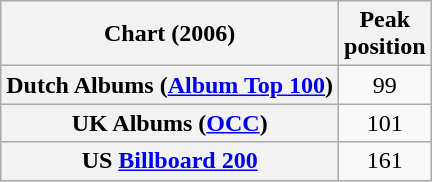<table class="wikitable plainrowheaders sortable">
<tr>
<th>Chart (2006)</th>
<th>Peak<br>position</th>
</tr>
<tr>
<th scope="row">Dutch Albums (<a href='#'>Album Top 100</a>)</th>
<td align="center">99</td>
</tr>
<tr>
<th scope="row">UK Albums (<a href='#'>OCC</a>)</th>
<td align="center">101</td>
</tr>
<tr>
<th scope="row">US <a href='#'>Billboard 200</a></th>
<td align="center">161</td>
</tr>
</table>
